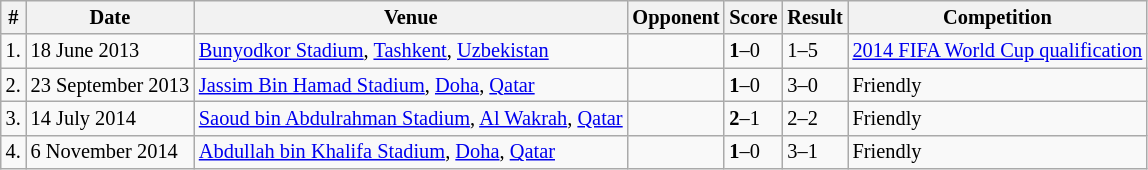<table class="wikitable" style="font-size:85%;">
<tr>
<th>#</th>
<th>Date</th>
<th>Venue</th>
<th>Opponent</th>
<th>Score</th>
<th>Result</th>
<th>Competition</th>
</tr>
<tr>
<td>1.</td>
<td>18 June 2013</td>
<td><a href='#'>Bunyodkor Stadium</a>, <a href='#'>Tashkent</a>, <a href='#'>Uzbekistan</a></td>
<td></td>
<td><strong>1</strong>–0</td>
<td>1–5</td>
<td><a href='#'>2014 FIFA World Cup qualification</a></td>
</tr>
<tr>
<td>2.</td>
<td>23 September 2013</td>
<td><a href='#'>Jassim Bin Hamad Stadium</a>, <a href='#'>Doha</a>, <a href='#'>Qatar</a></td>
<td></td>
<td><strong>1</strong>–0</td>
<td>3–0</td>
<td>Friendly</td>
</tr>
<tr>
<td>3.</td>
<td>14 July 2014</td>
<td><a href='#'>Saoud bin Abdulrahman Stadium</a>, <a href='#'>Al Wakrah</a>, <a href='#'>Qatar</a></td>
<td></td>
<td><strong>2</strong>–1</td>
<td>2–2</td>
<td>Friendly</td>
</tr>
<tr>
<td>4.</td>
<td>6 November 2014</td>
<td><a href='#'>Abdullah bin Khalifa Stadium</a>, <a href='#'>Doha</a>, <a href='#'>Qatar</a></td>
<td></td>
<td><strong>1</strong>–0</td>
<td>3–1</td>
<td>Friendly</td>
</tr>
</table>
